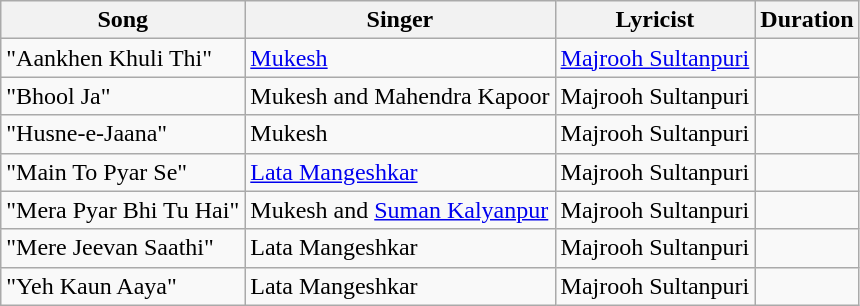<table class="wikitable sortable collapsible">
<tr>
<th>Song</th>
<th>Singer</th>
<th>Lyricist</th>
<th>Duration</th>
</tr>
<tr>
<td>"Aankhen Khuli Thi"</td>
<td><a href='#'>Mukesh</a></td>
<td><a href='#'>Majrooh Sultanpuri</a></td>
<td></td>
</tr>
<tr>
<td>"Bhool Ja"</td>
<td>Mukesh and Mahendra Kapoor</td>
<td>Majrooh Sultanpuri</td>
<td></td>
</tr>
<tr>
<td>"Husne-e-Jaana"</td>
<td>Mukesh</td>
<td>Majrooh Sultanpuri</td>
<td></td>
</tr>
<tr>
<td>"Main To Pyar Se"</td>
<td><a href='#'>Lata Mangeshkar</a></td>
<td>Majrooh Sultanpuri</td>
<td></td>
</tr>
<tr>
<td>"Mera Pyar Bhi Tu Hai"</td>
<td>Mukesh and <a href='#'>Suman Kalyanpur</a></td>
<td>Majrooh Sultanpuri</td>
<td></td>
</tr>
<tr>
<td>"Mere Jeevan Saathi"</td>
<td>Lata Mangeshkar</td>
<td>Majrooh Sultanpuri</td>
<td></td>
</tr>
<tr>
<td>"Yeh Kaun Aaya"</td>
<td>Lata Mangeshkar</td>
<td>Majrooh Sultanpuri</td>
<td></td>
</tr>
</table>
